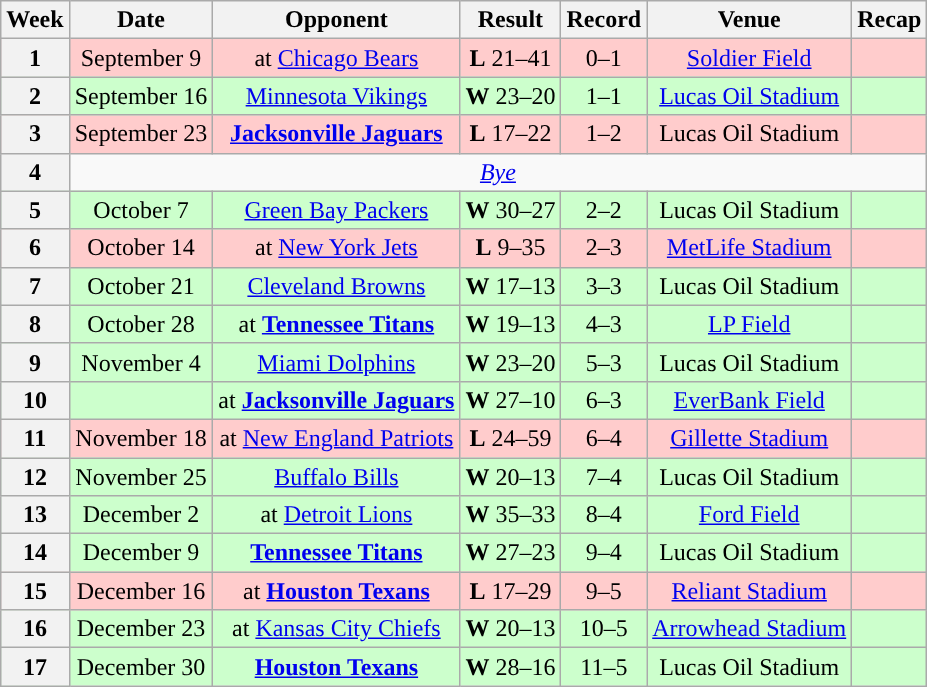<table class="wikitable" style="text-align:center">
<tr>
<th>Week</th>
<th>Date</th>
<th>Opponent</th>
<th>Result</th>
<th>Record</th>
<th>Venue</th>
<th>Recap</th>
</tr>
<tr style="background:#fcc">
<th>1</th>
<td>September 9</td>
<td>at <a href='#'>Chicago Bears</a></td>
<td><strong>L</strong> 21–41</td>
<td>0–1</td>
<td><a href='#'>Soldier Field</a></td>
<td></td>
</tr>
<tr style="background:#cfc">
<th>2</th>
<td>September 16</td>
<td><a href='#'>Minnesota Vikings</a></td>
<td><strong>W</strong> 23–20</td>
<td>1–1</td>
<td><a href='#'>Lucas Oil Stadium</a></td>
<td></td>
</tr>
<tr style="background:#fcc">
<th>3</th>
<td>September 23</td>
<td><strong><a href='#'>Jacksonville Jaguars</a></strong></td>
<td><strong>L</strong> 17–22</td>
<td>1–2</td>
<td>Lucas Oil Stadium</td>
<td></td>
</tr>
<tr>
<th>4</th>
<td colspan="6"><em><a href='#'>Bye</a></em></td>
</tr>
<tr style="background:#cfc">
<th>5</th>
<td>October 7</td>
<td><a href='#'>Green Bay Packers</a></td>
<td><strong>W</strong> 30–27</td>
<td>2–2</td>
<td>Lucas Oil Stadium</td>
<td></td>
</tr>
<tr style="background:#fcc">
<th>6</th>
<td>October 14</td>
<td>at <a href='#'>New York Jets</a></td>
<td><strong>L</strong> 9–35</td>
<td>2–3</td>
<td><a href='#'>MetLife Stadium</a></td>
<td></td>
</tr>
<tr style="background:#cfc">
<th>7</th>
<td>October 21</td>
<td><a href='#'>Cleveland Browns</a></td>
<td><strong>W</strong> 17–13</td>
<td>3–3</td>
<td>Lucas Oil Stadium</td>
<td></td>
</tr>
<tr style="background:#cfc">
<th>8</th>
<td>October 28</td>
<td>at <strong><a href='#'>Tennessee Titans</a></strong></td>
<td><strong>W</strong> 19–13 </td>
<td>4–3</td>
<td><a href='#'>LP Field</a></td>
<td></td>
</tr>
<tr style="background:#cfc">
<th>9</th>
<td>November 4</td>
<td><a href='#'>Miami Dolphins</a></td>
<td><strong>W</strong> 23–20</td>
<td>5–3</td>
<td>Lucas Oil Stadium</td>
<td></td>
</tr>
<tr style="background:#cfc">
<th>10</th>
<td></td>
<td>at <strong><a href='#'>Jacksonville Jaguars</a></strong></td>
<td><strong>W</strong> 27–10</td>
<td>6–3</td>
<td><a href='#'>EverBank Field</a></td>
<td></td>
</tr>
<tr style="background:#fcc">
<th>11</th>
<td>November 18</td>
<td>at <a href='#'>New England Patriots</a></td>
<td><strong>L</strong> 24–59</td>
<td>6–4</td>
<td><a href='#'>Gillette Stadium</a></td>
<td></td>
</tr>
<tr style="background:#cfc">
<th>12</th>
<td>November 25</td>
<td><a href='#'>Buffalo Bills</a></td>
<td><strong>W</strong> 20–13</td>
<td>7–4</td>
<td>Lucas Oil Stadium</td>
<td></td>
</tr>
<tr style="background:#cfc">
<th>13</th>
<td>December 2</td>
<td>at <a href='#'>Detroit Lions</a></td>
<td><strong>W</strong> 35–33</td>
<td>8–4</td>
<td><a href='#'>Ford Field</a></td>
<td></td>
</tr>
<tr style="background:#cfc">
<th>14</th>
<td>December 9</td>
<td><strong><a href='#'>Tennessee Titans</a></strong></td>
<td><strong>W</strong> 27–23</td>
<td>9–4</td>
<td>Lucas Oil Stadium</td>
<td></td>
</tr>
<tr style="background:#fcc">
<th>15</th>
<td>December 16</td>
<td>at <strong><a href='#'>Houston Texans</a></strong></td>
<td><strong>L</strong> 17–29</td>
<td>9–5</td>
<td><a href='#'>Reliant Stadium</a></td>
<td></td>
</tr>
<tr style="background:#cfc">
<th>16</th>
<td>December 23</td>
<td>at <a href='#'>Kansas City Chiefs</a></td>
<td><strong>W</strong> 20–13</td>
<td>10–5</td>
<td><a href='#'>Arrowhead Stadium</a></td>
<td></td>
</tr>
<tr style="background:#cfc">
<th>17</th>
<td>December 30</td>
<td><strong><a href='#'>Houston Texans</a></strong></td>
<td><strong>W</strong> 28–16</td>
<td>11–5</td>
<td>Lucas Oil Stadium</td>
<td></td>
</tr>
</table>
